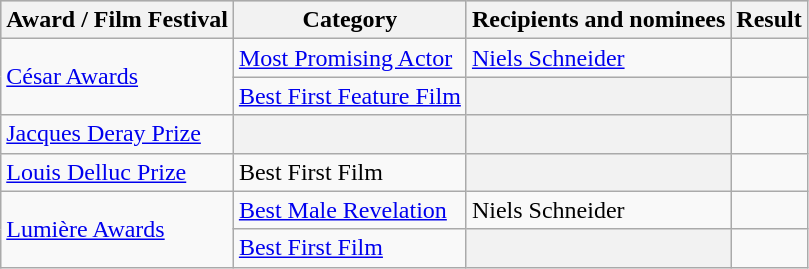<table class="wikitable plainrowheaders sortable">
<tr style="background:#ccc; text-align:center;">
<th scope="col">Award / Film Festival</th>
<th scope="col">Category</th>
<th scope="col">Recipients and nominees</th>
<th scope="col">Result</th>
</tr>
<tr>
<td rowspan=2><a href='#'>César Awards</a></td>
<td><a href='#'>Most Promising Actor</a></td>
<td><a href='#'>Niels Schneider</a></td>
<td></td>
</tr>
<tr>
<td><a href='#'>Best First Feature Film</a></td>
<th></th>
<td></td>
</tr>
<tr>
<td><a href='#'>Jacques Deray Prize</a></td>
<th></th>
<th></th>
<td></td>
</tr>
<tr>
<td><a href='#'>Louis Delluc Prize</a></td>
<td>Best First Film</td>
<th></th>
<td></td>
</tr>
<tr>
<td rowspan=2><a href='#'>Lumière Awards</a></td>
<td><a href='#'>Best Male Revelation</a></td>
<td>Niels Schneider</td>
<td></td>
</tr>
<tr>
<td><a href='#'>Best First Film</a></td>
<th></th>
<td></td>
</tr>
</table>
